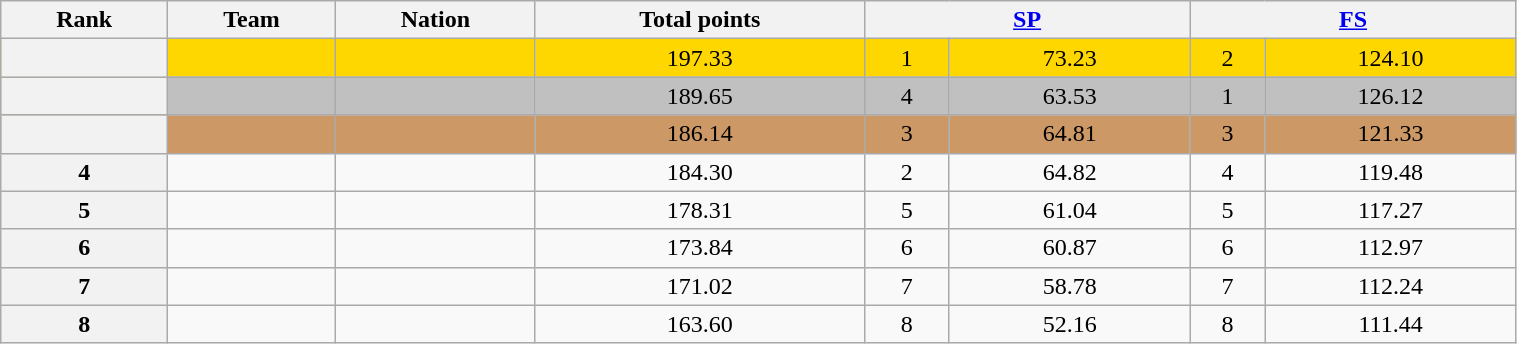<table class="wikitable sortable" style="text-align:center;" width="80%">
<tr>
<th scope="col">Rank</th>
<th scope="col">Team</th>
<th scope="col">Nation</th>
<th scope="col">Total points</th>
<th scope="col" colspan="2" width="80px"><a href='#'>SP</a></th>
<th scope="col" colspan="2" width="80px"><a href='#'>FS</a></th>
</tr>
<tr bgcolor="gold">
<th scope="row"></th>
<td align="left"></td>
<td align="left"></td>
<td>197.33</td>
<td>1</td>
<td>73.23</td>
<td>2</td>
<td>124.10</td>
</tr>
<tr bgcolor="silver">
<th scope="row"></th>
<td align="left"></td>
<td align="left"></td>
<td>189.65</td>
<td>4</td>
<td>63.53</td>
<td>1</td>
<td>126.12</td>
</tr>
<tr bgcolor="cc9966">
<th scope="row"></th>
<td align="left"></td>
<td align="left"></td>
<td>186.14</td>
<td>3</td>
<td>64.81</td>
<td>3</td>
<td>121.33</td>
</tr>
<tr>
<th scope="row">4</th>
<td align="left"></td>
<td align="left"></td>
<td>184.30</td>
<td>2</td>
<td>64.82</td>
<td>4</td>
<td>119.48</td>
</tr>
<tr>
<th scope="row">5</th>
<td align="left"></td>
<td align="left"></td>
<td>178.31</td>
<td>5</td>
<td>61.04</td>
<td>5</td>
<td>117.27</td>
</tr>
<tr>
<th scope="row">6</th>
<td align="left"></td>
<td align="left"></td>
<td>173.84</td>
<td>6</td>
<td>60.87</td>
<td>6</td>
<td>112.97</td>
</tr>
<tr>
<th scope="row">7</th>
<td align="left"></td>
<td align="left"></td>
<td>171.02</td>
<td>7</td>
<td>58.78</td>
<td>7</td>
<td>112.24</td>
</tr>
<tr>
<th scope="row">8</th>
<td align="left"></td>
<td align="left"></td>
<td>163.60</td>
<td>8</td>
<td>52.16</td>
<td>8</td>
<td>111.44</td>
</tr>
</table>
